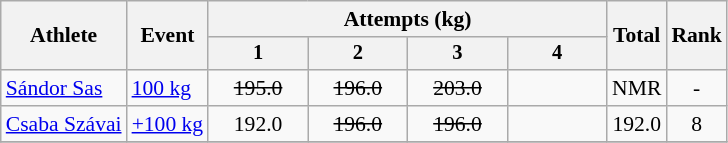<table class="wikitable" style="font-size:90%">
<tr>
<th rowspan="2">Athlete</th>
<th rowspan="2">Event</th>
<th colspan=4>Attempts (kg)</th>
<th rowspan="2">Total</th>
<th rowspan="2">Rank</th>
</tr>
<tr style="font-size:95%">
<th width=60>1</th>
<th width=60>2</th>
<th width=60>3</th>
<th width=60>4</th>
</tr>
<tr align=center>
<td align=left><a href='#'>Sándor Sas</a></td>
<td align=left><a href='#'>100 kg</a></td>
<td><s>195.0</s></td>
<td><s>196.0</s></td>
<td><s>203.0</s></td>
<td></td>
<td>NMR</td>
<td>-</td>
</tr>
<tr align=center>
<td align=left><a href='#'>Csaba Szávai</a></td>
<td align=left><a href='#'>+100 kg</a></td>
<td>192.0</td>
<td><s>196.0</s></td>
<td><s>196.0</s></td>
<td></td>
<td>192.0</td>
<td>8</td>
</tr>
<tr>
</tr>
</table>
